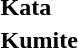<table>
<tr>
<td><strong>Kata</strong></td>
<td></td>
<td></td>
<td></td>
</tr>
<tr>
<td><strong>Kumite</strong></td>
<td></td>
<td></td>
<td> <br> </td>
</tr>
</table>
